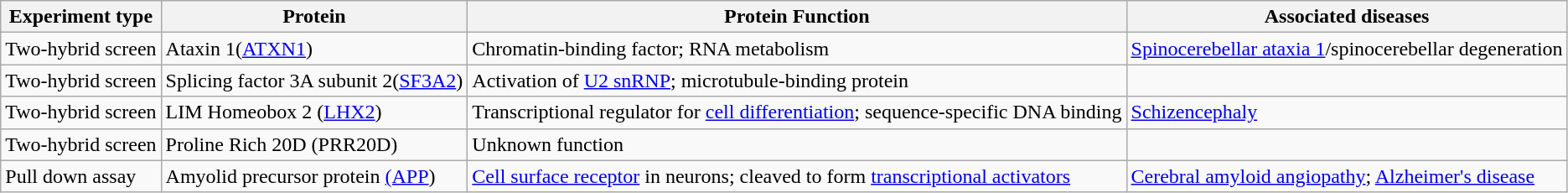<table class="wikitable">
<tr>
<th>Experiment type</th>
<th>Protein</th>
<th>Protein Function</th>
<th>Associated diseases</th>
</tr>
<tr>
<td>Two-hybrid screen</td>
<td>Ataxin 1(<a href='#'>ATXN1</a>)</td>
<td>Chromatin-binding factor; RNA metabolism</td>
<td><a href='#'>Spinocerebellar ataxia 1</a>/spinocerebellar degeneration</td>
</tr>
<tr>
<td>Two-hybrid screen</td>
<td>Splicing factor 3A subunit 2(<a href='#'>SF3A2</a>)</td>
<td>Activation of <a href='#'>U2 snRNP</a>; microtubule-binding protein</td>
<td></td>
</tr>
<tr>
<td>Two-hybrid screen</td>
<td>LIM Homeobox 2 (<a href='#'>LHX2</a>)</td>
<td>Transcriptional regulator for <a href='#'>cell differentiation</a>; sequence-specific DNA binding</td>
<td><a href='#'>Schizencephaly</a></td>
</tr>
<tr>
<td>Two-hybrid screen</td>
<td>Proline Rich 20D (PRR20D)</td>
<td>Unknown function</td>
<td></td>
</tr>
<tr>
<td>Pull down assay</td>
<td>Amyolid precursor protein <a href='#'>(APP</a>)</td>
<td><a href='#'>Cell surface receptor</a> in neurons; cleaved to form <a href='#'>transcriptional activators</a></td>
<td><a href='#'>Cerebral amyloid angiopathy</a>; <a href='#'>Alzheimer's disease</a></td>
</tr>
</table>
